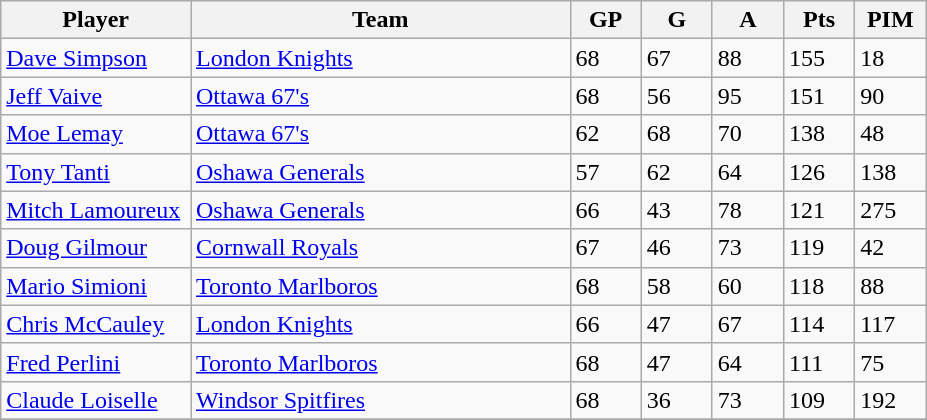<table class="wikitable">
<tr>
<th bgcolor="#DDDDFF" width="20%">Player</th>
<th bgcolor="#DDDDFF" width="40%">Team</th>
<th bgcolor="#DDDDFF" width="7.5%">GP</th>
<th bgcolor="#DDDDFF" width="7.5%">G</th>
<th bgcolor="#DDDDFF" width="7.5%">A</th>
<th bgcolor="#DDDDFF" width="7.5%">Pts</th>
<th bgcolor="#DDDDFF" width="7.5%">PIM</th>
</tr>
<tr>
<td><a href='#'>Dave Simpson</a></td>
<td><a href='#'>London Knights</a></td>
<td>68</td>
<td>67</td>
<td>88</td>
<td>155</td>
<td>18</td>
</tr>
<tr>
<td><a href='#'>Jeff Vaive</a></td>
<td><a href='#'>Ottawa 67's</a></td>
<td>68</td>
<td>56</td>
<td>95</td>
<td>151</td>
<td>90</td>
</tr>
<tr>
<td><a href='#'>Moe Lemay</a></td>
<td><a href='#'>Ottawa 67's</a></td>
<td>62</td>
<td>68</td>
<td>70</td>
<td>138</td>
<td>48</td>
</tr>
<tr>
<td><a href='#'>Tony Tanti</a></td>
<td><a href='#'>Oshawa Generals</a></td>
<td>57</td>
<td>62</td>
<td>64</td>
<td>126</td>
<td>138</td>
</tr>
<tr>
<td><a href='#'>Mitch Lamoureux</a></td>
<td><a href='#'>Oshawa Generals</a></td>
<td>66</td>
<td>43</td>
<td>78</td>
<td>121</td>
<td>275</td>
</tr>
<tr>
<td><a href='#'>Doug Gilmour</a></td>
<td><a href='#'>Cornwall Royals</a></td>
<td>67</td>
<td>46</td>
<td>73</td>
<td>119</td>
<td>42</td>
</tr>
<tr>
<td><a href='#'>Mario Simioni</a></td>
<td><a href='#'>Toronto Marlboros</a></td>
<td>68</td>
<td>58</td>
<td>60</td>
<td>118</td>
<td>88</td>
</tr>
<tr>
<td><a href='#'>Chris McCauley</a></td>
<td><a href='#'>London Knights</a></td>
<td>66</td>
<td>47</td>
<td>67</td>
<td>114</td>
<td>117</td>
</tr>
<tr>
<td><a href='#'>Fred Perlini</a></td>
<td><a href='#'>Toronto Marlboros</a></td>
<td>68</td>
<td>47</td>
<td>64</td>
<td>111</td>
<td>75</td>
</tr>
<tr>
<td><a href='#'>Claude Loiselle</a></td>
<td><a href='#'>Windsor Spitfires</a></td>
<td>68</td>
<td>36</td>
<td>73</td>
<td>109</td>
<td>192</td>
</tr>
<tr>
</tr>
</table>
